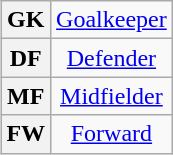<table class="wikitable plainrowheaders" style="text-align:center;margin-left:1em;float:right">
<tr>
<th>GK</th>
<td><a href='#'>Goalkeeper</a></td>
</tr>
<tr>
<th>DF</th>
<td><a href='#'>Defender</a></td>
</tr>
<tr>
<th>MF</th>
<td><a href='#'>Midfielder</a></td>
</tr>
<tr>
<th>FW</th>
<td><a href='#'>Forward</a></td>
</tr>
</table>
